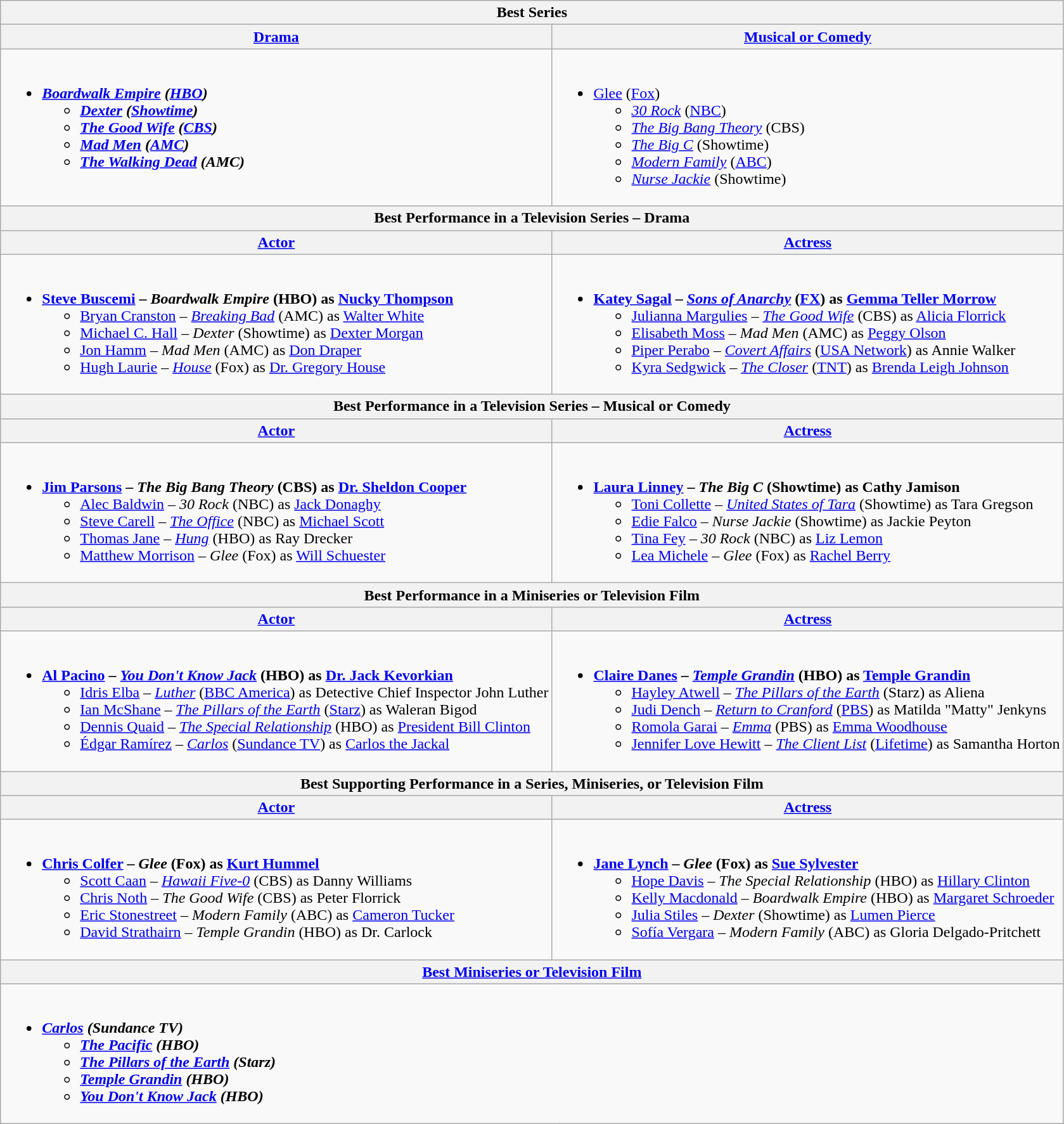<table class=wikitable style="width=100%">
<tr>
<th colspan=2>Best Series</th>
</tr>
<tr>
<th style="width=50%"><a href='#'>Drama</a></th>
<th style="width=50%"><a href='#'>Musical or Comedy</a></th>
</tr>
<tr>
<td valign="top"><br><ul><li><strong><em><a href='#'>Boardwalk Empire</a><em> (<a href='#'>HBO</a>)<strong><ul><li></em><a href='#'>Dexter</a><em> (<a href='#'>Showtime</a>)</li><li></em><a href='#'>The Good Wife</a><em> (<a href='#'>CBS</a>)</li><li></em><a href='#'>Mad Men</a><em> (<a href='#'>AMC</a>)</li><li></em><a href='#'>The Walking Dead</a><em> (AMC)</li></ul></li></ul></td>
<td valign="top"><br><ul><li></em></strong><a href='#'>Glee</a></em> (<a href='#'>Fox</a>)</strong><ul><li><em><a href='#'>30 Rock</a></em> (<a href='#'>NBC</a>)</li><li><em><a href='#'>The Big Bang Theory</a></em> (CBS)</li><li><em><a href='#'>The Big C</a></em> (Showtime)</li><li><em><a href='#'>Modern Family</a></em> (<a href='#'>ABC</a>)</li><li><em><a href='#'>Nurse Jackie</a></em> (Showtime)</li></ul></li></ul></td>
</tr>
<tr>
<th colspan=2>Best Performance in a Television Series – Drama</th>
</tr>
<tr>
<th><a href='#'>Actor</a></th>
<th><a href='#'>Actress</a></th>
</tr>
<tr>
<td valign="top"><br><ul><li><strong><a href='#'>Steve Buscemi</a> – <em>Boardwalk Empire</em> (HBO) as <a href='#'>Nucky Thompson</a></strong><ul><li><a href='#'>Bryan Cranston</a> – <em><a href='#'>Breaking Bad</a></em> (AMC) as <a href='#'>Walter White</a></li><li><a href='#'>Michael C. Hall</a> – <em>Dexter</em> (Showtime) as <a href='#'>Dexter Morgan</a></li><li><a href='#'>Jon Hamm</a> – <em>Mad Men</em> (AMC) as <a href='#'>Don Draper</a></li><li><a href='#'>Hugh Laurie</a> – <em><a href='#'>House</a></em> (Fox) as <a href='#'>Dr. Gregory House</a></li></ul></li></ul></td>
<td valign="top"><br><ul><li><strong><a href='#'>Katey Sagal</a> – <em><a href='#'>Sons of Anarchy</a></em> (<a href='#'>FX</a>) as <a href='#'>Gemma Teller Morrow</a></strong><ul><li><a href='#'>Julianna Margulies</a> – <em><a href='#'>The Good Wife</a></em> (CBS) as <a href='#'>Alicia Florrick</a></li><li><a href='#'>Elisabeth Moss</a> – <em>Mad Men</em> (AMC) as <a href='#'>Peggy Olson</a></li><li><a href='#'>Piper Perabo</a> – <em><a href='#'>Covert Affairs</a></em> (<a href='#'>USA Network</a>) as Annie Walker</li><li><a href='#'>Kyra Sedgwick</a> – <em><a href='#'>The Closer</a></em> (<a href='#'>TNT</a>) as <a href='#'>Brenda Leigh Johnson</a></li></ul></li></ul></td>
</tr>
<tr>
<th colspan=2>Best Performance in a Television Series – Musical or Comedy</th>
</tr>
<tr>
<th><a href='#'>Actor</a></th>
<th><a href='#'>Actress</a></th>
</tr>
<tr>
<td valign="top"><br><ul><li><strong><a href='#'>Jim Parsons</a> – <em>The Big Bang Theory</em> (CBS) as <a href='#'>Dr. Sheldon Cooper</a></strong><ul><li><a href='#'>Alec Baldwin</a> – <em>30 Rock</em> (NBC) as <a href='#'>Jack Donaghy</a></li><li><a href='#'>Steve Carell</a> – <em><a href='#'>The Office</a></em> (NBC) as <a href='#'>Michael Scott</a></li><li><a href='#'>Thomas Jane</a> – <em><a href='#'>Hung</a></em> (HBO) as Ray Drecker</li><li><a href='#'>Matthew Morrison</a> – <em>Glee</em> (Fox) as <a href='#'>Will Schuester</a></li></ul></li></ul></td>
<td valign="top"><br><ul><li><strong><a href='#'>Laura Linney</a> – <em>The Big C</em> (Showtime) as Cathy Jamison</strong><ul><li><a href='#'>Toni Collette</a> – <em><a href='#'>United States of Tara</a></em> (Showtime) as Tara Gregson</li><li><a href='#'>Edie Falco</a> – <em>Nurse Jackie</em> (Showtime) as Jackie Peyton</li><li><a href='#'>Tina Fey</a> – <em>30 Rock</em> (NBC) as <a href='#'>Liz Lemon</a></li><li><a href='#'>Lea Michele</a> – <em>Glee</em> (Fox) as <a href='#'>Rachel Berry</a></li></ul></li></ul></td>
</tr>
<tr>
<th colspan=2>Best Performance in a Miniseries or Television Film</th>
</tr>
<tr>
<th><a href='#'>Actor</a></th>
<th><a href='#'>Actress</a></th>
</tr>
<tr>
<td valign="top"><br><ul><li><strong><a href='#'>Al Pacino</a> – <em><a href='#'>You Don't Know Jack</a></em> (HBO) as <a href='#'>Dr. Jack Kevorkian</a></strong><ul><li><a href='#'>Idris Elba</a> – <em><a href='#'>Luther</a></em> (<a href='#'>BBC America</a>) as Detective Chief Inspector John Luther</li><li><a href='#'>Ian McShane</a> – <em><a href='#'>The Pillars of the Earth</a></em> (<a href='#'>Starz</a>) as Waleran Bigod</li><li><a href='#'>Dennis Quaid</a> – <em><a href='#'>The Special Relationship</a></em> (HBO) as <a href='#'>President Bill Clinton</a></li><li><a href='#'>Édgar Ramírez</a> – <em><a href='#'>Carlos</a></em> (<a href='#'>Sundance TV</a>) as <a href='#'>Carlos the Jackal</a></li></ul></li></ul></td>
<td valign="top"><br><ul><li><strong><a href='#'>Claire Danes</a> – <em><a href='#'>Temple Grandin</a></em> (HBO) as <a href='#'>Temple Grandin</a></strong><ul><li><a href='#'>Hayley Atwell</a> – <em><a href='#'>The Pillars of the Earth</a></em> (Starz) as Aliena</li><li><a href='#'>Judi Dench</a> – <em><a href='#'>Return to Cranford</a></em> (<a href='#'>PBS</a>) as Matilda "Matty" Jenkyns</li><li><a href='#'>Romola Garai</a> – <em><a href='#'>Emma</a></em> (PBS) as <a href='#'>Emma Woodhouse</a></li><li><a href='#'>Jennifer Love Hewitt</a> – <em><a href='#'>The Client List</a></em> (<a href='#'>Lifetime</a>) as Samantha Horton</li></ul></li></ul></td>
</tr>
<tr>
<th colspan=2>Best Supporting Performance in a Series, Miniseries, or Television Film</th>
</tr>
<tr>
<th><a href='#'>Actor</a></th>
<th><a href='#'>Actress</a></th>
</tr>
<tr>
<td valign="top"><br><ul><li><strong><a href='#'>Chris Colfer</a> – <em>Glee</em> (Fox) as <a href='#'>Kurt Hummel</a></strong><ul><li><a href='#'>Scott Caan</a> – <em><a href='#'>Hawaii Five-0</a></em> (CBS) as Danny Williams</li><li><a href='#'>Chris Noth</a> – <em>The Good Wife</em> (CBS) as Peter Florrick</li><li><a href='#'>Eric Stonestreet</a> – <em>Modern Family</em> (ABC) as <a href='#'>Cameron Tucker</a></li><li><a href='#'>David Strathairn</a> – <em>Temple Grandin</em> (HBO) as Dr. Carlock</li></ul></li></ul></td>
<td valign="top"><br><ul><li><strong><a href='#'>Jane Lynch</a> – <em>Glee</em> (Fox) as <a href='#'>Sue Sylvester</a></strong><ul><li><a href='#'>Hope Davis</a> – <em>The Special Relationship</em> (HBO) as <a href='#'>Hillary Clinton</a></li><li><a href='#'>Kelly Macdonald</a> – <em>Boardwalk Empire</em> (HBO) as <a href='#'>Margaret Schroeder</a></li><li><a href='#'>Julia Stiles</a> – <em>Dexter</em> (Showtime) as <a href='#'>Lumen Pierce</a></li><li><a href='#'>Sofía Vergara</a> – <em>Modern Family</em> (ABC) as Gloria Delgado-Pritchett</li></ul></li></ul></td>
</tr>
<tr>
<th colspan="2"><a href='#'>Best Miniseries or Television Film</a></th>
</tr>
<tr>
<td colspan="2" valign="top"><br><ul><li><strong><em><a href='#'>Carlos</a><em> (Sundance TV)<strong><ul><li></em><a href='#'>The Pacific</a><em> (HBO)</li><li></em><a href='#'>The Pillars of the Earth</a><em> (Starz)</li><li></em><a href='#'>Temple Grandin</a><em> (HBO)</li><li></em><a href='#'>You Don't Know Jack</a><em> (HBO)</li></ul></li></ul></td>
</tr>
</table>
